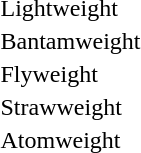<table>
<tr>
<td>Lightweight</td>
<td></td>
<td></td>
<td></td>
<td></td>
</tr>
<tr>
<td>Bantamweight</td>
<td></td>
<td></td>
<td></td>
<td></td>
</tr>
<tr>
<td>Flyweight</td>
<td></td>
<td></td>
<td></td>
<td></td>
</tr>
<tr>
<td>Strawweight</td>
<td></td>
<td></td>
<td></td>
<td></td>
</tr>
<tr>
<td>Atomweight</td>
<td></td>
<td></td>
<td></td>
<td></td>
</tr>
</table>
